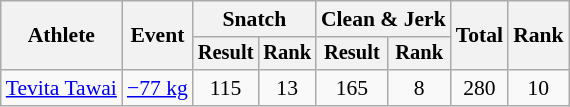<table class="wikitable" style="font-size:90%">
<tr>
<th rowspan=2>Athlete</th>
<th rowspan=2>Event</th>
<th colspan="2">Snatch</th>
<th colspan="2">Clean & Jerk</th>
<th rowspan="2">Total</th>
<th rowspan="2">Rank</th>
</tr>
<tr style="font-size:95%">
<th>Result</th>
<th>Rank</th>
<th>Result</th>
<th>Rank</th>
</tr>
<tr align=center>
<td align=left><a href='#'>Tevita Tawai</a></td>
<td align=left><a href='#'>−77 kg</a></td>
<td>115</td>
<td>13</td>
<td>165</td>
<td>8</td>
<td>280</td>
<td>10</td>
</tr>
</table>
